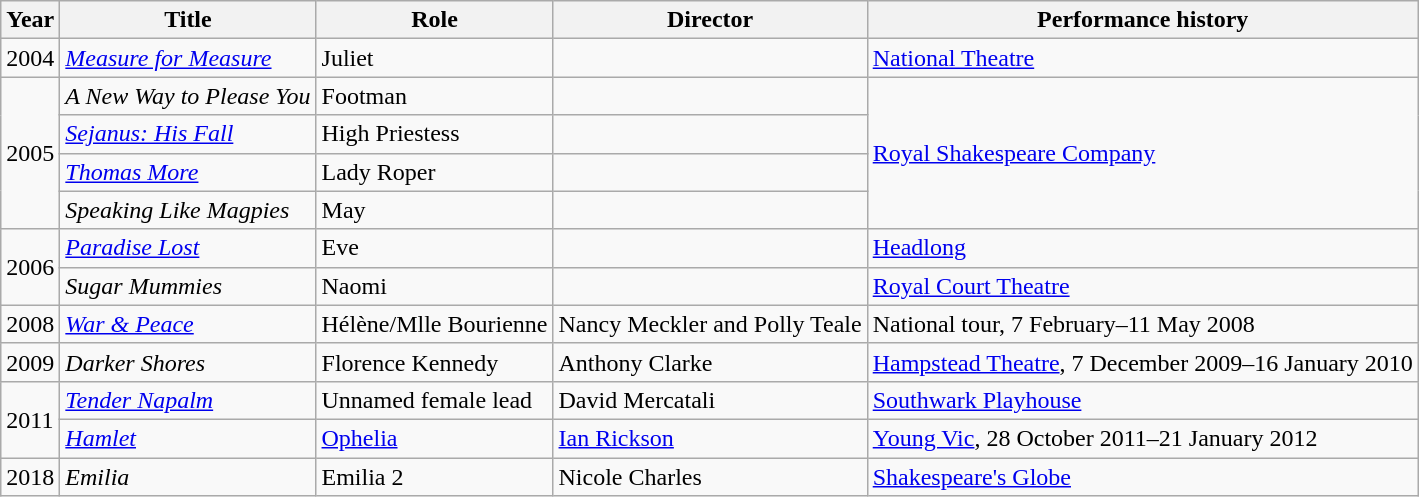<table class="wikitable">
<tr>
<th>Year</th>
<th>Title</th>
<th>Role</th>
<th>Director</th>
<th>Performance history</th>
</tr>
<tr>
<td>2004</td>
<td><em><a href='#'>Measure for Measure</a></em></td>
<td>Juliet</td>
<td></td>
<td><a href='#'>National Theatre</a></td>
</tr>
<tr>
<td rowspan="4">2005</td>
<td><em>A New Way to Please You</em></td>
<td>Footman</td>
<td></td>
<td rowspan="4"><a href='#'>Royal Shakespeare Company</a></td>
</tr>
<tr>
<td><em><a href='#'>Sejanus: His Fall</a></em></td>
<td>High Priestess</td>
<td></td>
</tr>
<tr>
<td><em><a href='#'>Thomas More</a></em></td>
<td>Lady Roper</td>
<td></td>
</tr>
<tr>
<td><em>Speaking Like Magpies</em></td>
<td>May</td>
<td></td>
</tr>
<tr>
<td rowspan="2">2006</td>
<td><em><a href='#'>Paradise Lost</a></em></td>
<td>Eve</td>
<td></td>
<td><a href='#'>Headlong</a></td>
</tr>
<tr>
<td><em>Sugar Mummies</em></td>
<td>Naomi</td>
<td></td>
<td><a href='#'>Royal Court Theatre</a></td>
</tr>
<tr>
<td>2008</td>
<td><em><a href='#'>War & Peace</a></em></td>
<td>Hélène/Mlle Bourienne</td>
<td>Nancy Meckler and Polly Teale</td>
<td>National tour, 7 February–11 May 2008</td>
</tr>
<tr>
<td>2009</td>
<td><em>Darker Shores</em></td>
<td>Florence Kennedy</td>
<td>Anthony Clarke</td>
<td><a href='#'>Hampstead Theatre</a>, 7 December 2009–16 January 2010</td>
</tr>
<tr>
<td rowspan="2">2011</td>
<td><em><a href='#'>Tender Napalm</a></em></td>
<td>Unnamed female lead</td>
<td>David Mercatali</td>
<td><a href='#'>Southwark Playhouse</a></td>
</tr>
<tr>
<td><em><a href='#'>Hamlet</a></em></td>
<td><a href='#'>Ophelia</a></td>
<td><a href='#'>Ian Rickson</a></td>
<td><a href='#'>Young Vic</a>, 28 October 2011–21 January 2012</td>
</tr>
<tr>
<td>2018</td>
<td><em>Emilia</em></td>
<td>Emilia 2</td>
<td>Nicole Charles</td>
<td><a href='#'>Shakespeare's Globe</a></td>
</tr>
</table>
